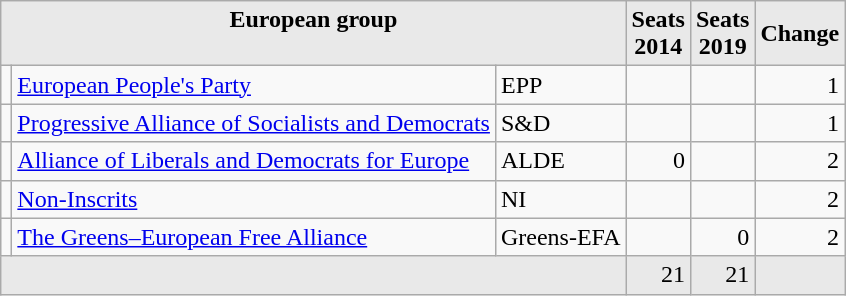<table class=wikitable style=text-align:right>
<tr>
<td style="background-color:#E9E9E9;text-align:center;vertical-align:top;" colspan="3"><strong>European group</strong></td>
<th style="background-color:#E9E9E9">Seats 2014</th>
<th style="background-color:#E9E9E9">Seats 2019</th>
<th style="background-color:#E9E9E9">Change</th>
</tr>
<tr>
<td></td>
<td style="text-align:left;"><a href='#'>European People's Party</a></td>
<td style="text-align:left;">EPP</td>
<td style="text-align:right;"></td>
<td style="text-align:right;"></td>
<td style="text-align:right;"> 1</td>
</tr>
<tr>
<td></td>
<td style="text-align:left;"><a href='#'>Progressive Alliance of Socialists and Democrats</a></td>
<td style="text-align:left;">S&D</td>
<td style="text-align:right;"></td>
<td style="text-align:right;"></td>
<td style="text-align:right;"> 1</td>
</tr>
<tr>
<td></td>
<td style="text-align:left;"><a href='#'>Alliance of Liberals and Democrats for Europe</a></td>
<td style="text-align:left;">ALDE</td>
<td style="text-align:right;">0</td>
<td style="text-align:right;"></td>
<td style="text-align:right;"> 2</td>
</tr>
<tr>
<td></td>
<td style="text-align:left;"><a href='#'>Non-Inscrits</a></td>
<td style="text-align:left;">NI</td>
<td style="text-align:right;"></td>
<td style="text-align:right;"></td>
<td style="text-align:right;"> 2</td>
</tr>
<tr>
<td></td>
<td style="text-align:left;"><a href='#'>The Greens–European Free Alliance</a></td>
<td style="text-align:left;">Greens-EFA</td>
<td style="text-align:right;"></td>
<td style="text-align:right;">0</td>
<td style="text-align:right;"> 2</td>
</tr>
<tr>
<td width="350" style="text-align:right;background-color:#E9E9E9" colspan="3"></td>
<td width="30" style="text-align:right;background-color:#E9E9E9">21</td>
<td width="30" style="text-align:right;background-color:#E9E9E9">21</td>
<td width="30" style="text-align:right;background-color:#E9E9E9"></td>
</tr>
</table>
